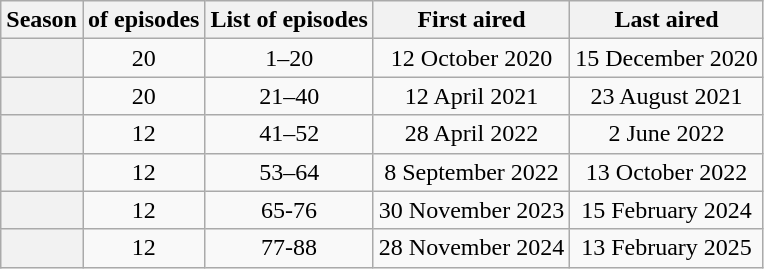<table class="wikitable plainrowheaders" style="text-align:center;">
<tr>
<th>Season</th>
<th> of episodes</th>
<th>List of episodes</th>
<th>First aired</th>
<th>Last aired</th>
</tr>
<tr>
<th scope="row"></th>
<td>20</td>
<td>1–20</td>
<td>12 October 2020</td>
<td>15 December 2020</td>
</tr>
<tr>
<th scope="row"></th>
<td>20</td>
<td>21–40</td>
<td>12 April 2021</td>
<td>23 August 2021</td>
</tr>
<tr>
<th scope="row"></th>
<td>12</td>
<td>41–52</td>
<td>28 April 2022</td>
<td>2 June 2022</td>
</tr>
<tr>
<th scope="row"></th>
<td>12</td>
<td>53–64</td>
<td>8 September 2022</td>
<td>13 October 2022</td>
</tr>
<tr>
<th scope="row"></th>
<td>12</td>
<td>65-76</td>
<td>30 November 2023</td>
<td>15 February 2024</td>
</tr>
<tr>
<th scope="row"></th>
<td>12</td>
<td>77-88</td>
<td>28 November 2024</td>
<td>13 February 2025</td>
</tr>
</table>
